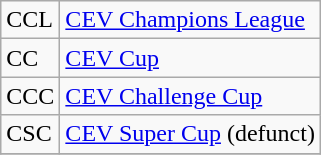<table class="wikitable">
<tr>
<td>CCL</td>
<td><a href='#'>CEV Champions League</a></td>
</tr>
<tr>
<td>CC</td>
<td><a href='#'>CEV Cup</a></td>
</tr>
<tr>
<td>CCC</td>
<td><a href='#'>CEV Challenge Cup</a></td>
</tr>
<tr>
<td>CSC</td>
<td><a href='#'>CEV Super Cup</a> (defunct)</td>
</tr>
<tr>
</tr>
</table>
